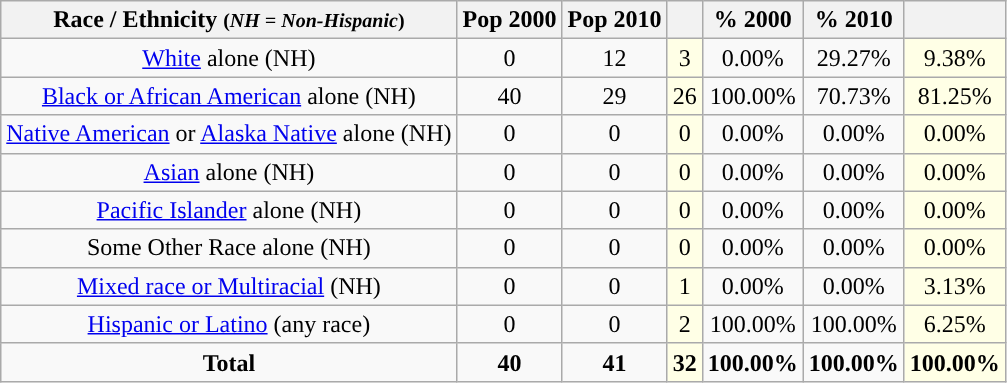<table class="wikitable" style="text-align:center;">
<tr>
<th>Race / Ethnicity <small>(<em>NH = Non-Hispanic</em>)</small></th>
<th>Pop 2000</th>
<th>Pop 2010</th>
<th></th>
<th>% 2000</th>
<th>% 2010</th>
<th></th>
</tr>
<tr>
<td><a href='#'>White</a> alone (NH)</td>
<td>0</td>
<td>12</td>
<td style='background: #ffffe6;'>3</td>
<td>0.00%</td>
<td>29.27%</td>
<td style='background: #ffffe6;'>9.38%</td>
</tr>
<tr>
<td><a href='#'>Black or African American</a> alone (NH)</td>
<td>40</td>
<td>29</td>
<td style='background: #ffffe6;'>26</td>
<td>100.00%</td>
<td>70.73%</td>
<td style='background: #ffffe6;'>81.25%</td>
</tr>
<tr>
<td><a href='#'>Native American</a> or <a href='#'>Alaska Native</a> alone (NH)</td>
<td>0</td>
<td>0</td>
<td style='background: #ffffe6;'>0</td>
<td>0.00%</td>
<td>0.00%</td>
<td style='background: #ffffe6;'>0.00%</td>
</tr>
<tr>
<td><a href='#'>Asian</a> alone (NH)</td>
<td>0</td>
<td>0</td>
<td style='background: #ffffe6;'>0</td>
<td>0.00%</td>
<td>0.00%</td>
<td style='background: #ffffe6;'>0.00%</td>
</tr>
<tr>
<td><a href='#'>Pacific Islander</a> alone (NH)</td>
<td>0</td>
<td>0</td>
<td style='background: #ffffe6;'>0</td>
<td>0.00%</td>
<td>0.00%</td>
<td style='background: #ffffe6;'>0.00%</td>
</tr>
<tr>
<td>Some Other Race alone (NH)</td>
<td>0</td>
<td>0</td>
<td style='background: #ffffe6;'>0</td>
<td>0.00%</td>
<td>0.00%</td>
<td style='background: #ffffe6;'>0.00%</td>
</tr>
<tr>
<td><a href='#'>Mixed race or Multiracial</a> (NH)</td>
<td>0</td>
<td>0</td>
<td style='background: #ffffe6;'>1</td>
<td>0.00%</td>
<td>0.00%</td>
<td style='background: #ffffe6;'>3.13%</td>
</tr>
<tr>
<td><a href='#'>Hispanic or Latino</a> (any race)</td>
<td>0</td>
<td>0</td>
<td style='background: #ffffe6;'>2</td>
<td>100.00%</td>
<td>100.00%</td>
<td style='background: #ffffe6;'>6.25%</td>
</tr>
<tr>
<td><strong>Total</strong></td>
<td><strong>40</strong></td>
<td><strong>41</strong></td>
<td style='background: #ffffe6;'><strong>32</strong></td>
<td><strong>100.00%</strong></td>
<td><strong>100.00%</strong></td>
<td style='background: #ffffe6;'><strong>100.00%</strong></td>
</tr>
</table>
